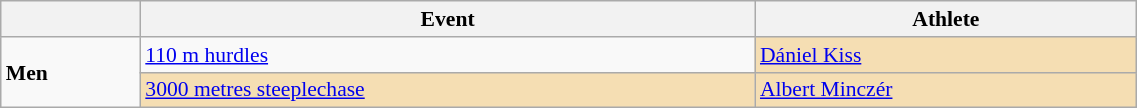<table class=wikitable style="font-size:90%" width=60%>
<tr>
<th></th>
<th>Event</th>
<th>Athlete</th>
</tr>
<tr>
<td rowspan=2><strong>Men</strong></td>
<td><a href='#'>110 m hurdles</a></td>
<td bgcolor="wheat"><a href='#'>Dániel Kiss</a></td>
</tr>
<tr>
<td bgcolor="wheat"><a href='#'>3000 metres steeplechase</a></td>
<td bgcolor="wheat"><a href='#'>Albert Minczér</a></td>
</tr>
</table>
